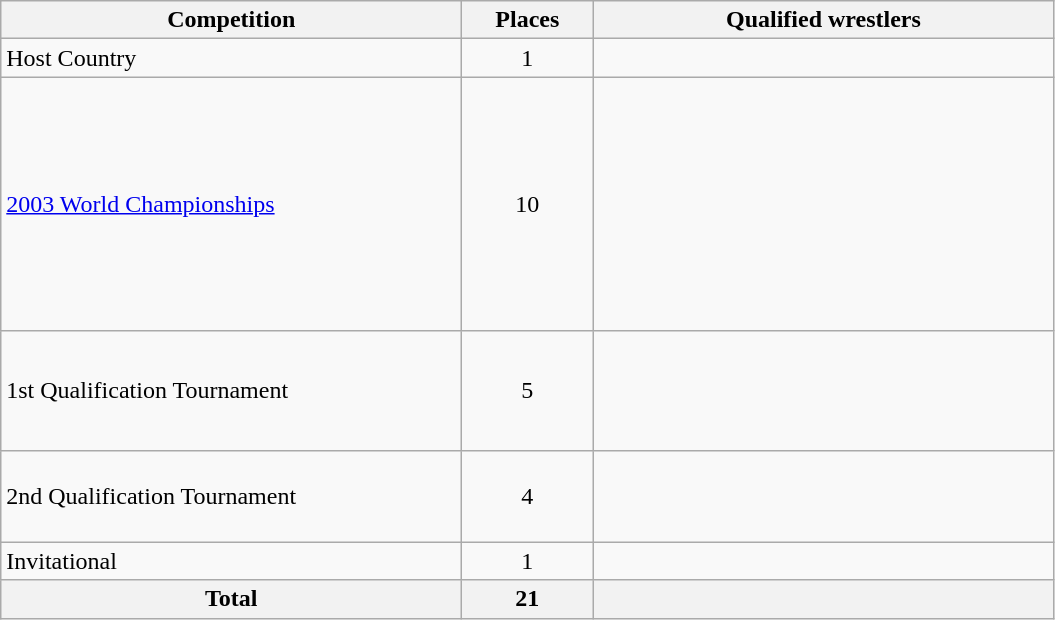<table class = "wikitable">
<tr>
<th width=300>Competition</th>
<th width=80>Places</th>
<th width=300>Qualified wrestlers</th>
</tr>
<tr>
<td>Host Country</td>
<td align="center">1</td>
<td></td>
</tr>
<tr>
<td><a href='#'>2003 World Championships</a></td>
<td align="center">10</td>
<td><br><br><br><br><br><br><br><br><br></td>
</tr>
<tr>
<td>1st Qualification Tournament</td>
<td align="center">5</td>
<td><br><br><br><br></td>
</tr>
<tr>
<td>2nd Qualification Tournament</td>
<td align="center">4</td>
<td><br><br><br></td>
</tr>
<tr>
<td>Invitational</td>
<td align="center">1</td>
<td></td>
</tr>
<tr>
<th>Total</th>
<th>21</th>
<th></th>
</tr>
</table>
